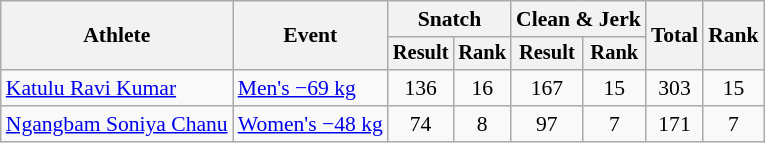<table class="wikitable" style="font-size:90%">
<tr>
<th rowspan="2">Athlete</th>
<th rowspan="2">Event</th>
<th colspan="2">Snatch</th>
<th colspan="2">Clean & Jerk</th>
<th rowspan="2">Total</th>
<th rowspan="2">Rank</th>
</tr>
<tr style="font-size:95%">
<th>Result</th>
<th>Rank</th>
<th>Result</th>
<th>Rank</th>
</tr>
<tr align=center>
<td align=left><a href='#'>Katulu Ravi Kumar</a></td>
<td align=left><a href='#'>Men's −69 kg</a></td>
<td>136</td>
<td>16</td>
<td>167</td>
<td>15</td>
<td>303</td>
<td>15</td>
</tr>
<tr align=center>
<td align=left><a href='#'>Ngangbam Soniya Chanu</a></td>
<td align=left><a href='#'>Women's −48 kg</a></td>
<td>74</td>
<td>8</td>
<td>97</td>
<td>7</td>
<td>171</td>
<td>7</td>
</tr>
</table>
